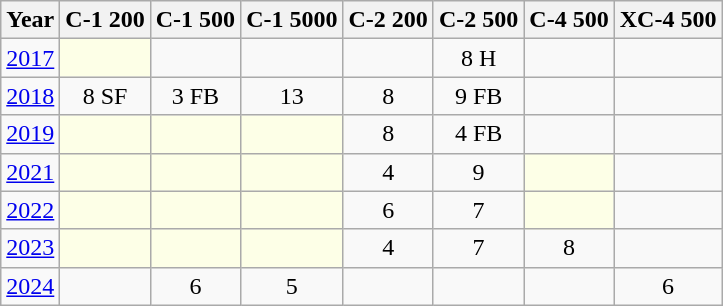<table class="wikitable" style="text-align:center;">
<tr>
<th>Year</th>
<th>C-1 200</th>
<th>C-1 500</th>
<th>С-1 5000</th>
<th>C-2 200</th>
<th>C-2 500</th>
<th>C-4 500</th>
<th>XC-4 500</th>
</tr>
<tr>
<td><a href='#'>2017</a></td>
<td style="background:#fdffe7"></td>
<td></td>
<td></td>
<td></td>
<td>8 H</td>
<td></td>
<td></td>
</tr>
<tr>
<td><a href='#'>2018</a></td>
<td>8 SF</td>
<td>3 FB</td>
<td>13</td>
<td>8</td>
<td>9 FB</td>
<td></td>
<td></td>
</tr>
<tr>
<td><a href='#'>2019</a></td>
<td style="background:#fdffe7"></td>
<td style="background:#fdffe7"></td>
<td style="background:#fdffe7"></td>
<td>8</td>
<td>4 FB</td>
<td></td>
<td></td>
</tr>
<tr>
<td><a href='#'>2021</a></td>
<td style="background:#fdffe7"></td>
<td style="background:#fdffe7"></td>
<td style="background:#fdffe7"></td>
<td>4</td>
<td>9</td>
<td style="background:#fdffe7"></td>
<td></td>
</tr>
<tr>
<td><a href='#'>2022</a></td>
<td style="background:#fdffe7"></td>
<td style="background:#fdffe7"></td>
<td style="background:#fdffe7"></td>
<td>6</td>
<td>7</td>
<td style="background:#fdffe7"></td>
<td></td>
</tr>
<tr>
<td><a href='#'>2023</a></td>
<td style="background:#fdffe7"></td>
<td style="background:#fdffe7"></td>
<td style="background:#fdffe7"></td>
<td>4</td>
<td>7</td>
<td>8</td>
<td></td>
</tr>
<tr>
<td><a href='#'>2024</a></td>
<td></td>
<td>6</td>
<td>5</td>
<td></td>
<td></td>
<td></td>
<td>6</td>
</tr>
</table>
